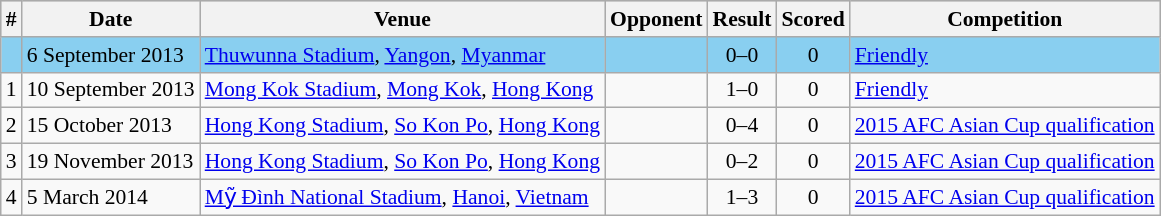<table class="wikitable" style="font-size:90%; text-align: left;">
<tr bgcolor="#CCCCCC" align="center">
<th>#</th>
<th>Date</th>
<th>Venue</th>
<th>Opponent</th>
<th>Result</th>
<th>Scored</th>
<th>Competition</th>
</tr>
<tr style="background-color:#89CFF0">
<td></td>
<td>6 September 2013</td>
<td><a href='#'>Thuwunna Stadium</a>, <a href='#'>Yangon</a>, <a href='#'>Myanmar</a></td>
<td></td>
<td align="center">0–0</td>
<td align="center">0</td>
<td><a href='#'>Friendly</a></td>
</tr>
<tr>
<td>1</td>
<td>10 September 2013</td>
<td><a href='#'>Mong Kok Stadium</a>, <a href='#'>Mong Kok</a>, <a href='#'>Hong Kong</a></td>
<td></td>
<td align="center">1–0</td>
<td align="center">0</td>
<td><a href='#'>Friendly</a></td>
</tr>
<tr>
<td>2</td>
<td>15 October 2013</td>
<td><a href='#'>Hong Kong Stadium</a>, <a href='#'>So Kon Po</a>, <a href='#'>Hong Kong</a></td>
<td></td>
<td align=center>0–4</td>
<td align=center>0</td>
<td><a href='#'>2015 AFC Asian Cup qualification</a></td>
</tr>
<tr>
<td>3</td>
<td>19 November 2013</td>
<td><a href='#'>Hong Kong Stadium</a>, <a href='#'>So Kon Po</a>, <a href='#'>Hong Kong</a></td>
<td></td>
<td align=center>0–2</td>
<td align=center>0</td>
<td><a href='#'>2015 AFC Asian Cup qualification</a></td>
</tr>
<tr>
<td>4</td>
<td>5 March 2014</td>
<td><a href='#'>Mỹ Đình National Stadium</a>, <a href='#'>Hanoi</a>, <a href='#'>Vietnam</a></td>
<td></td>
<td align=center>1–3</td>
<td align=center>0</td>
<td><a href='#'>2015 AFC Asian Cup qualification</a></td>
</tr>
</table>
